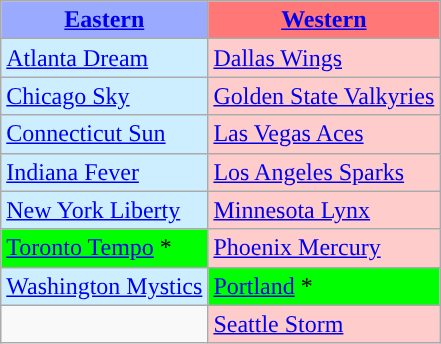<table class="wikitable">
<tr>
<th style="background-color: #9AF;"><a href='#'>Eastern</a></th>
<th style="background-color: #F77;"><a href='#'>Western</a></th>
</tr>
<tr>
<td style="background-color: #CEF;"><a href='#'>Atlanta Dream</a></td>
<td style="background-color: #FCC;"><a href='#'>Dallas Wings</a></td>
</tr>
<tr>
<td style="background-color: #CEF;"><a href='#'>Chicago Sky</a></td>
<td style="background-color: #FCC;"><a href='#'>Golden State Valkyries</a></td>
</tr>
<tr>
<td style="background-color: #CEF;"><a href='#'>Connecticut Sun</a></td>
<td style="background-color: #FCC;"><a href='#'>Las Vegas Aces</a></td>
</tr>
<tr>
<td style="background-color: #CEF;"><a href='#'>Indiana Fever</a></td>
<td style="background-color: #FCC;"><a href='#'>Los Angeles Sparks</a></td>
</tr>
<tr>
<td style="background-color: #CEF;"><a href='#'>New York Liberty</a></td>
<td style="background-color: #FCC;"><a href='#'>Minnesota Lynx</a></td>
</tr>
<tr>
<td style="background-color: #0F0;"><a href='#'>Toronto Tempo</a> *</td>
<td style="background-color: #FCC;"><a href='#'>Phoenix Mercury</a></td>
</tr>
<tr>
<td style="background-color: #CEF;"><a href='#'>Washington Mystics</a></td>
<td style="background-color: #0F0;"><a href='#'>Portland</a> *</td>
</tr>
<tr>
<td></td>
<td style="background-color: #FCC;"><a href='#'>Seattle Storm</a></td>
</tr>
</table>
